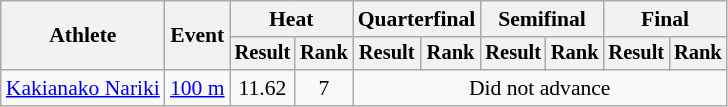<table class=wikitable style="font-size:90%">
<tr>
<th rowspan="2">Athlete</th>
<th rowspan="2">Event</th>
<th colspan="2">Heat</th>
<th colspan="2">Quarterfinal</th>
<th colspan="2">Semifinal</th>
<th colspan="2">Final</th>
</tr>
<tr style="font-size:95%">
<th>Result</th>
<th>Rank</th>
<th>Result</th>
<th>Rank</th>
<th>Result</th>
<th>Rank</th>
<th>Result</th>
<th>Rank</th>
</tr>
<tr align=center>
<td align=left><a href='#'>Kakianako Nariki</a></td>
<td align=left><a href='#'>100 m</a></td>
<td>11.62</td>
<td>7</td>
<td colspan=6>Did not advance</td>
</tr>
</table>
